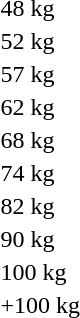<table>
<tr>
<td>48 kg</td>
<td></td>
<td></td>
<td></td>
</tr>
<tr>
<td>52 kg</td>
<td></td>
<td></td>
<td></td>
</tr>
<tr>
<td>57 kg</td>
<td></td>
<td></td>
<td></td>
</tr>
<tr>
<td>62 kg</td>
<td></td>
<td></td>
<td></td>
</tr>
<tr>
<td>68 kg</td>
<td></td>
<td></td>
<td></td>
</tr>
<tr>
<td>74 kg</td>
<td></td>
<td></td>
<td></td>
</tr>
<tr>
<td>82 kg</td>
<td></td>
<td></td>
<td></td>
</tr>
<tr>
<td>90 kg</td>
<td></td>
<td></td>
<td></td>
</tr>
<tr>
<td>100 kg</td>
<td></td>
<td></td>
<td></td>
</tr>
<tr>
<td>+100 kg</td>
<td></td>
<td></td>
<td></td>
</tr>
</table>
